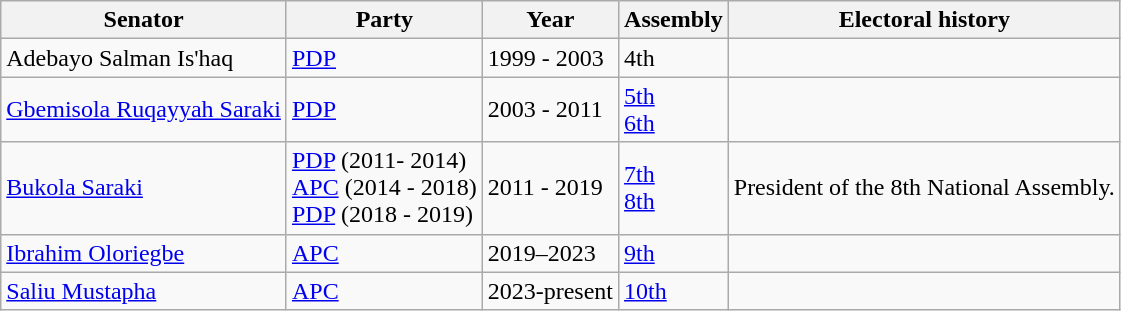<table class="wikitable">
<tr>
<th>Senator</th>
<th>Party</th>
<th>Year</th>
<th>Assembly</th>
<th>Electoral history</th>
</tr>
<tr>
<td>Adebayo Salman Is'haq</td>
<td><a href='#'>PDP</a></td>
<td>1999 - 2003</td>
<td>4th</td>
<td></td>
</tr>
<tr>
<td><a href='#'>Gbemisola Ruqayyah Saraki</a></td>
<td><a href='#'>PDP</a></td>
<td>2003 - 2011</td>
<td><a href='#'>5th</a><br><a href='#'>6th</a></td>
<td></td>
</tr>
<tr>
<td> <a href='#'>Bukola Saraki</a></td>
<td><a href='#'>PDP</a> (2011- 2014)<br><a href='#'>APC</a> (2014 - 2018)<br><a href='#'>PDP</a> (2018 - 2019)</td>
<td>2011 - 2019</td>
<td><a href='#'>7th</a><br><a href='#'>8th</a></td>
<td>President of the 8th National Assembly.</td>
</tr>
<tr>
<td><a href='#'>Ibrahim Oloriegbe</a></td>
<td><a href='#'>APC</a></td>
<td>2019–2023</td>
<td><a href='#'>9th</a></td>
<td></td>
</tr>
<tr>
<td><a href='#'>Saliu Mustapha</a></td>
<td><a href='#'>APC</a></td>
<td>2023-present</td>
<td><a href='#'>10th</a></td>
<td></td>
</tr>
</table>
